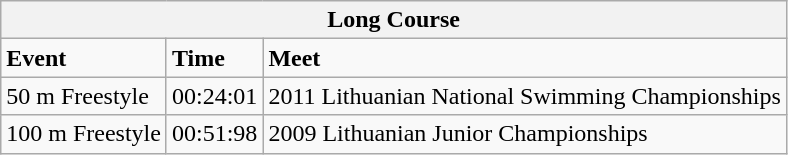<table class="wikitable">
<tr>
<th colspan="3">Long Course</th>
</tr>
<tr>
<td><strong>Event</strong></td>
<td><strong>Time</strong></td>
<td><strong>Meet</strong></td>
</tr>
<tr>
<td>50 m Freestyle</td>
<td>00:24:01</td>
<td>2011 Lithuanian National Swimming Championships</td>
</tr>
<tr>
<td>100 m Freestyle</td>
<td>00:51:98</td>
<td>2009 Lithuanian Junior Championships</td>
</tr>
</table>
